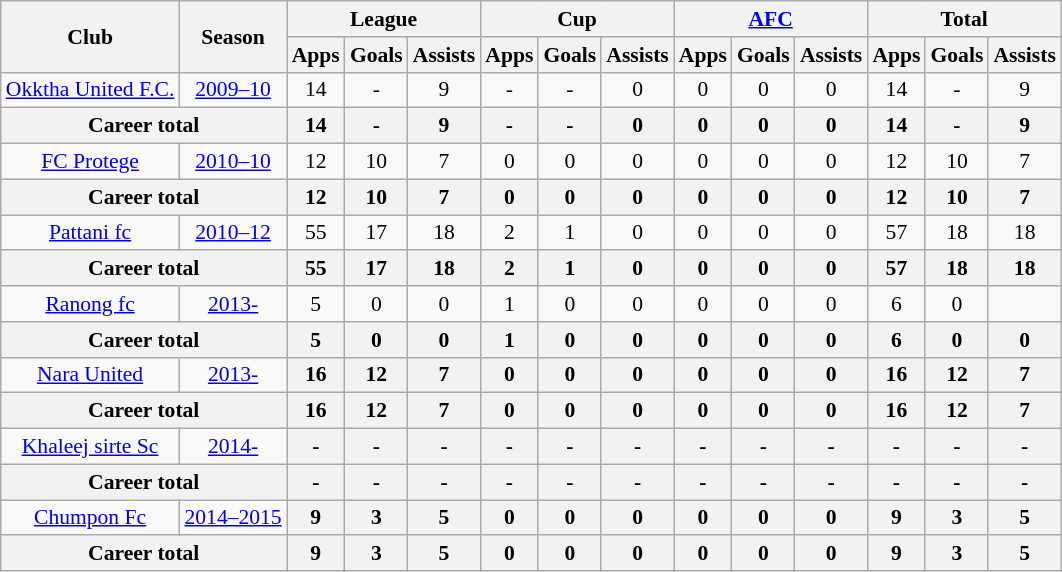<table class="wikitable" style="font-size:90%; text-align:center;">
<tr>
<th rowspan=2>Club</th>
<th rowspan=2>Season</th>
<th colspan=3>League</th>
<th colspan=3>Cup</th>
<th colspan=3><a href='#'>AFC</a></th>
<th colspan=3>Total</th>
</tr>
<tr>
<th>Apps</th>
<th>Goals</th>
<th>Assists</th>
<th>Apps</th>
<th>Goals</th>
<th>Assists</th>
<th>Apps</th>
<th>Goals</th>
<th>Assists</th>
<th>Apps</th>
<th>Goals</th>
<th>Assists</th>
</tr>
<tr>
<td rowspan=1><a href='#'>Okktha United F.C.</a></td>
<td><a href='#'>2009–10</a></td>
<td>14</td>
<td>-</td>
<td>9</td>
<td>-</td>
<td>-</td>
<td>0</td>
<td>0</td>
<td>0</td>
<td>0</td>
<td>14</td>
<td>-</td>
<td>9</td>
</tr>
<tr>
<th colspan=2>Career total</th>
<th>14</th>
<th>-</th>
<th>9</th>
<th>-</th>
<th>-</th>
<th>0</th>
<th>0</th>
<th>0</th>
<th>0</th>
<th>14</th>
<th>-</th>
<th>9</th>
</tr>
<tr>
<td rowspan=1><a href='#'>FC Protege</a></td>
<td><a href='#'>2010–10</a></td>
<td>12</td>
<td>10</td>
<td>7</td>
<td>0</td>
<td>0</td>
<td>0</td>
<td>0</td>
<td>0</td>
<td>0</td>
<td>12</td>
<td>10</td>
<td>7</td>
</tr>
<tr>
<th colspan=2>Career total</th>
<th>12</th>
<th>10</th>
<th>7</th>
<th>0</th>
<th>0</th>
<th>0</th>
<th>0</th>
<th>0</th>
<th>0</th>
<th>12</th>
<th>10</th>
<th>7</th>
</tr>
<tr>
<td rowspan=1><a href='#'>Pattani fc</a></td>
<td><a href='#'>2010–12</a></td>
<td>55</td>
<td>17</td>
<td>18</td>
<td>2</td>
<td>1</td>
<td>0</td>
<td>0</td>
<td>0</td>
<td>0</td>
<td>57</td>
<td>18</td>
<td>18</td>
</tr>
<tr>
<th colspan=2>Career total</th>
<th>55</th>
<th>17</th>
<th>18</th>
<th>2</th>
<th>1</th>
<th>0</th>
<th>0</th>
<th>0</th>
<th>0</th>
<th>57</th>
<th>18</th>
<th>18</th>
</tr>
<tr>
<td rowspan=1><a href='#'>Ranong fc</a></td>
<td><a href='#'>2013-</a></td>
<td>5</td>
<td>0</td>
<td>0</td>
<td>1</td>
<td>0</td>
<td>0</td>
<td>0</td>
<td>0</td>
<td>0</td>
<td>6</td>
<td>0</td>
</tr>
<tr>
<th colspan=2>Career total</th>
<th>5</th>
<th>0</th>
<th>0</th>
<th>1</th>
<th>0</th>
<th>0</th>
<th>0</th>
<th>0</th>
<th>0</th>
<th>6</th>
<th>0</th>
<th>0</th>
</tr>
<tr>
<td rowspan=1><a href='#'>Nara United</a></td>
<td><a href='#'>2013-</a></td>
<th>16</th>
<th>12</th>
<th>7</th>
<th>0</th>
<th>0</th>
<th>0</th>
<th>0</th>
<th>0</th>
<th>0</th>
<th>16</th>
<th>12</th>
<th>7</th>
</tr>
<tr>
<th colspan=2>Career total</th>
<th>16</th>
<th>12</th>
<th>7</th>
<th>0</th>
<th>0</th>
<th>0</th>
<th>0</th>
<th>0</th>
<th>0</th>
<th>16</th>
<th>12</th>
<th>7</th>
</tr>
<tr>
<td rowspan=1><a href='#'>Khaleej sirte Sc</a></td>
<td><a href='#'>2014-</a></td>
<th>-</th>
<th>-</th>
<th>-</th>
<th>-</th>
<th>-</th>
<th>-</th>
<th>-</th>
<th>-</th>
<th>-</th>
<th>-</th>
<th>-</th>
<th>-</th>
</tr>
<tr>
<th colspan=2>Career total</th>
<th>-</th>
<th>-</th>
<th>-</th>
<th>-</th>
<th>-</th>
<th>-</th>
<th>-</th>
<th>-</th>
<th>-</th>
<th>-</th>
<th>-</th>
<th>-</th>
</tr>
<tr>
<td rowspan=1><a href='#'>Chumpon Fc</a></td>
<td><a href='#'>2014–2015</a></td>
<th>9</th>
<th>3</th>
<th>5</th>
<th>0</th>
<th>0</th>
<th>0</th>
<th>0</th>
<th>0</th>
<th>0</th>
<th>9</th>
<th>3</th>
<th>5</th>
</tr>
<tr>
<th colspan=2>Career total</th>
<th>9</th>
<th>3</th>
<th>5</th>
<th>0</th>
<th>0</th>
<th>0</th>
<th>0</th>
<th>0</th>
<th>0</th>
<th>9</th>
<th>3</th>
<th>5</th>
</tr>
</table>
